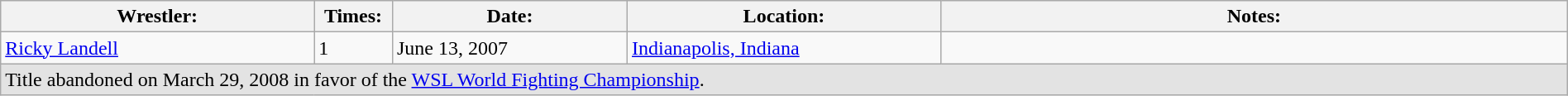<table class="wikitable" width=100%>
<tr>
<th width=20%>Wrestler:</th>
<th width=5%>Times:</th>
<th width=15%>Date:</th>
<th width=20%>Location:</th>
<th width=40%>Notes:</th>
</tr>
<tr>
<td><a href='#'>Ricky Landell</a></td>
<td>1</td>
<td>June 13, 2007</td>
<td><a href='#'>Indianapolis, Indiana</a></td>
<td></td>
</tr>
<tr>
<td colspan=5 style="background: #e3e3e3">Title abandoned on March 29, 2008 in favor of the <a href='#'>WSL World Fighting Championship</a>.</td>
</tr>
</table>
